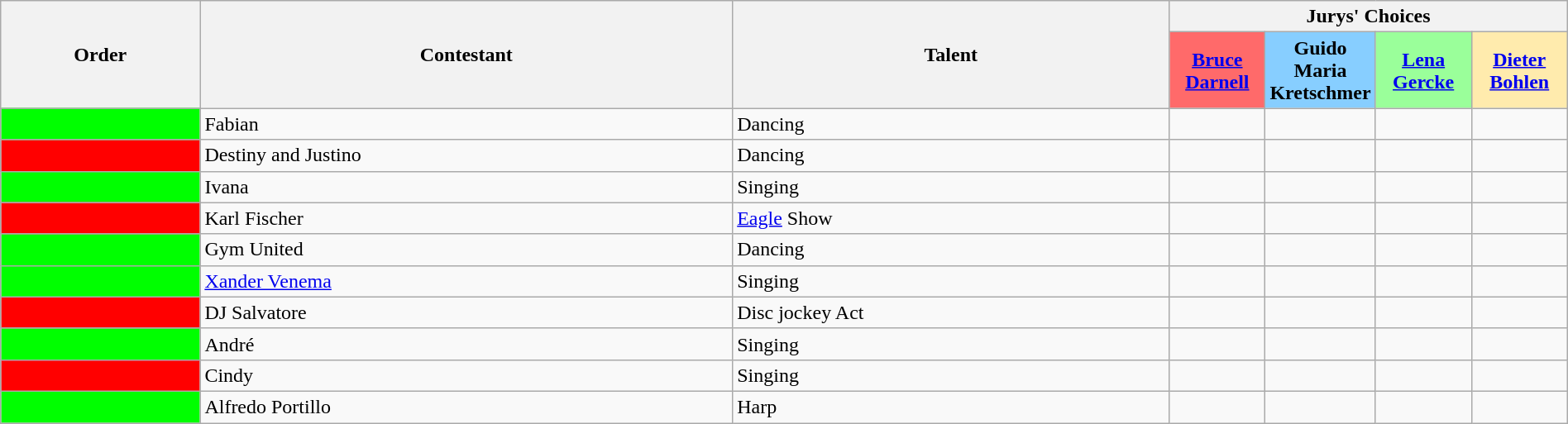<table class="wikitable" style="width:100%;">
<tr>
<th rowspan="2">Order</th>
<th rowspan="2">Contestant</th>
<th rowspan="2">Talent</th>
<th colspan="4">Jurys' Choices</th>
</tr>
<tr>
<th style="background-color:#FF6A6A" width="70"><a href='#'>Bruce Darnell</a></th>
<th style="background-color:#87CEFF" width="70">Guido Maria Kretschmer</th>
<th style="background-color:#9AFF9A" width="70"><a href='#'>Lena Gercke</a></th>
<th style="background-color:#FFEBAD" width="70"><a href='#'>Dieter Bohlen</a></th>
</tr>
<tr>
<td bgcolor=lime></td>
<td>Fabian</td>
<td>Dancing</td>
<td style=";text-align:center;"></td>
<td style=";text-align:center;"></td>
<td style=";text-align:center;"></td>
<td style=";text-align:center;"></td>
</tr>
<tr>
<td bgcolor=red></td>
<td>Destiny and Justino</td>
<td>Dancing</td>
<td style=";text-align:center;"></td>
<td style=";text-align:center;"></td>
<td style=";text-align:center;"></td>
<td style=";text-align:center;"></td>
</tr>
<tr>
<td bgcolor=lime></td>
<td>Ivana</td>
<td>Singing</td>
<td style=";text-align:center;"></td>
<td style=";text-align:center;"></td>
<td style=";text-align:center;"></td>
<td style=";text-align:center;"></td>
</tr>
<tr>
<td bgcolor=red></td>
<td>Karl Fischer</td>
<td><a href='#'>Eagle</a> Show</td>
<td style=";text-align:center;"></td>
<td style=";text-align:center;"></td>
<td style=";text-align:center;"></td>
<td style=";text-align:center;"></td>
</tr>
<tr>
<td bgcolor=lime></td>
<td>Gym United</td>
<td>Dancing</td>
<td style=";text-align:center;"></td>
<td style=";text-align:center;"></td>
<td style=";text-align:center;"></td>
<td style=";text-align:center;"></td>
</tr>
<tr>
<td bgcolor=lime></td>
<td><a href='#'>Xander Venema</a></td>
<td>Singing</td>
<td style=";text-align:center;"></td>
<td style=";text-align:center;"></td>
<td style=";text-align:center;"></td>
<td style=";text-align:center;"></td>
</tr>
<tr>
<td bgcolor=red></td>
<td>DJ Salvatore</td>
<td>Disc jockey Act</td>
<td style=";text-align:center;"></td>
<td style=";text-align:center;"></td>
<td style=";text-align:center;"></td>
<td style=";text-align:center;"></td>
</tr>
<tr>
<td bgcolor=lime></td>
<td>André</td>
<td>Singing</td>
<td style=";text-align:center;"></td>
<td style=";text-align:center;"></td>
<td style=";text-align:center;"></td>
<td style=";text-align:center;"></td>
</tr>
<tr>
<td bgcolor=red></td>
<td>Cindy</td>
<td>Singing</td>
<td style=";text-align:center;"></td>
<td style=";text-align:center;"></td>
<td style=";text-align:center;"></td>
<td style=";text-align:center;"></td>
</tr>
<tr>
<td bgcolor=lime></td>
<td>Alfredo Portillo</td>
<td>Harp</td>
<td style=";text-align:center;"></td>
<td style=";text-align:center;"></td>
<td style=";text-align:center;"></td>
<td style=";text-align:center;"></td>
</tr>
</table>
